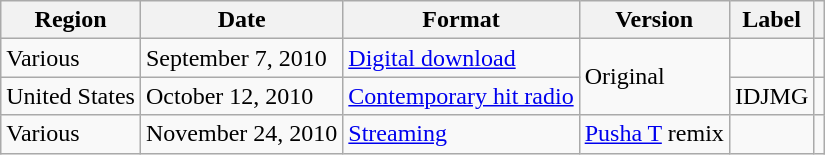<table class=wikitable>
<tr>
<th>Region</th>
<th>Date</th>
<th>Format</th>
<th>Version</th>
<th>Label</th>
<th></th>
</tr>
<tr>
<td>Various</td>
<td>September 7, 2010</td>
<td><a href='#'>Digital download</a></td>
<td rowspan="2">Original</td>
<td></td>
<td></td>
</tr>
<tr>
<td>United States</td>
<td>October 12, 2010</td>
<td><a href='#'>Contemporary hit radio</a></td>
<td>IDJMG</td>
<td></td>
</tr>
<tr>
<td>Various</td>
<td>November 24, 2010</td>
<td><a href='#'>Streaming</a></td>
<td><a href='#'>Pusha T</a> remix</td>
<td></td>
<td></td>
</tr>
</table>
